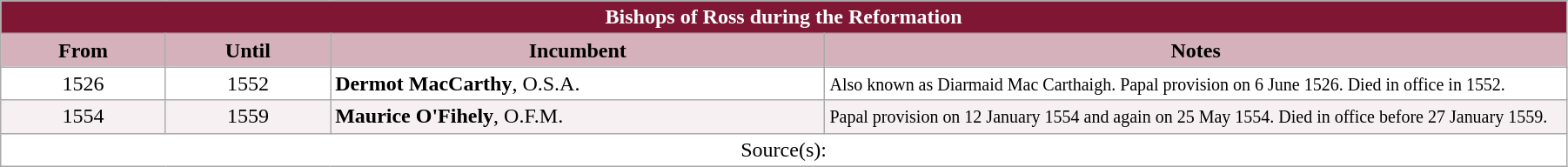<table class="wikitable" style="width:95%;" border="1" cellpadding="2">
<tr>
<th colspan="4" style="background-color: #7F1734; color: white;">Bishops of Ross during the Reformation</th>
</tr>
<tr valign="center">
<th style="background-color: #D4B1BB" width="10%">From</th>
<th style="background-color: #D4B1BB" width="10%">Until</th>
<th style="background-color: #D4B1BB" width="30%">Incumbent</th>
<th style="background-color: #D4B1BB" width="45%">Notes</th>
</tr>
<tr valign="top" bgcolor="white">
<td align="center">1526</td>
<td align="center">1552</td>
<td><strong>Dermot MacCarthy</strong>, O.S.A.</td>
<td><small>Also known as Diarmaid Mac Carthaigh. Papal provision on 6 June 1526. Died in office in 1552.</small></td>
</tr>
<tr valign="top" bgcolor="#F7F0F2">
<td align="center">1554</td>
<td align="center">1559</td>
<td><strong>Maurice O'Fihely</strong>, O.F.M.</td>
<td><small>Papal provision on 12 January 1554 and again on 25 May 1554. Died in office before 27 January 1559.</small></td>
</tr>
<tr valign="top" bgcolor="white">
<td align="center" colspan="4">Source(s):</td>
</tr>
</table>
